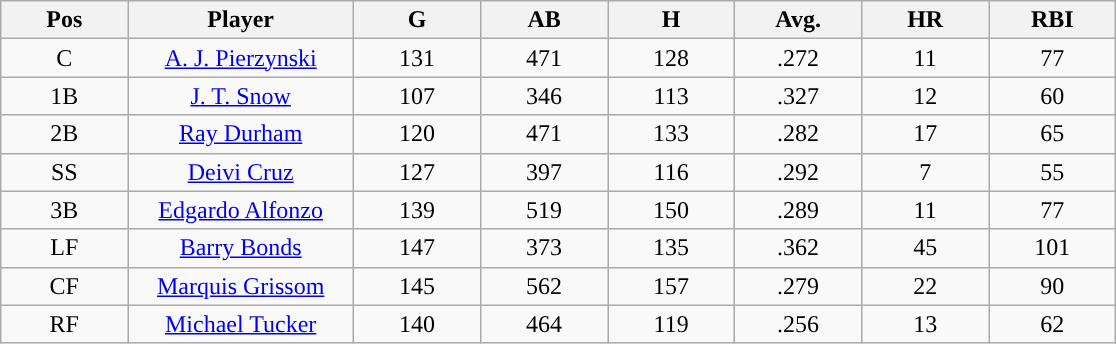<table class="wikitable sortable">
<tr>
<th bgcolor="#DDDDFF" width="9%">Pos</th>
<th bgcolor="#DDDDFF" width="16%">Player</th>
<th bgcolor="#DDDDFF" width="9%">G</th>
<th bgcolor="#DDDDFF" width="9%">AB</th>
<th bgcolor="#DDDDFF" width="9%">H</th>
<th bgcolor="#DDDDFF" width="9%">Avg.</th>
<th bgcolor="#DDDDFF" width="9%">HR</th>
<th bgcolor="#DDDDFF" width="9%">RBI</th>
</tr>
<tr align=center>
<td>C</td>
<td><a href='#'>A. J. Pierzynski</a></td>
<td>131</td>
<td>471</td>
<td>128</td>
<td>.272</td>
<td>11</td>
<td>77</td>
</tr>
<tr align=center>
<td>1B</td>
<td><a href='#'>J. T. Snow</a></td>
<td>107</td>
<td>346</td>
<td>113</td>
<td>.327</td>
<td>12</td>
<td>60</td>
</tr>
<tr align=center>
<td>2B</td>
<td><a href='#'>Ray Durham</a></td>
<td>120</td>
<td>471</td>
<td>133</td>
<td>.282</td>
<td>17</td>
<td>65</td>
</tr>
<tr align=center>
<td>SS</td>
<td><a href='#'>Deivi Cruz</a></td>
<td>127</td>
<td>397</td>
<td>116</td>
<td>.292</td>
<td>7</td>
<td>55</td>
</tr>
<tr align=center>
<td>3B</td>
<td><a href='#'>Edgardo Alfonzo</a></td>
<td>139</td>
<td>519</td>
<td>150</td>
<td>.289</td>
<td>11</td>
<td>77</td>
</tr>
<tr align=center>
<td>LF</td>
<td><a href='#'>Barry Bonds</a></td>
<td>147</td>
<td>373</td>
<td>135</td>
<td>.362</td>
<td>45</td>
<td>101</td>
</tr>
<tr align=center>
<td>CF</td>
<td><a href='#'>Marquis Grissom</a></td>
<td>145</td>
<td>562</td>
<td>157</td>
<td>.279</td>
<td>22</td>
<td>90</td>
</tr>
<tr align=center>
<td>RF</td>
<td><a href='#'>Michael Tucker</a></td>
<td>140</td>
<td>464</td>
<td>119</td>
<td>.256</td>
<td>13</td>
<td>62</td>
</tr>
</table>
